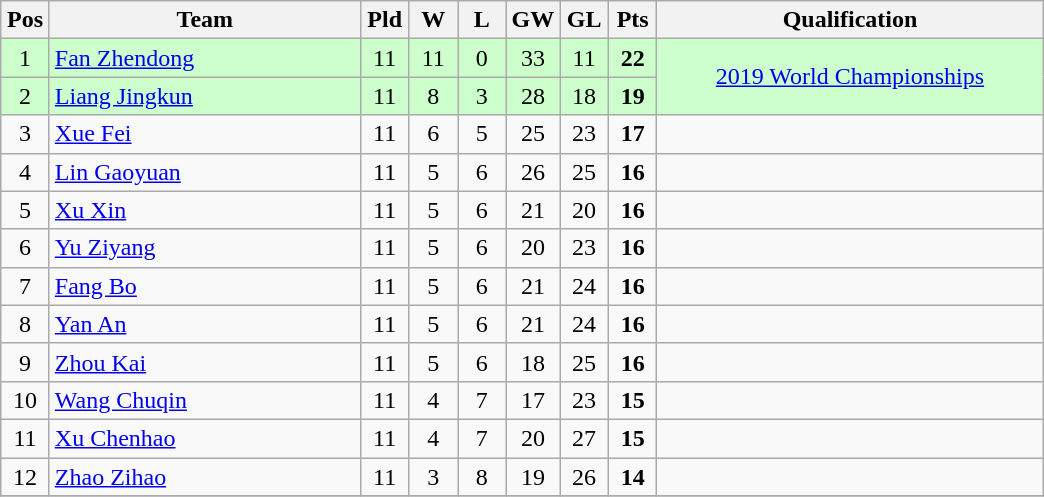<table class="wikitable" style="text-align:center">
<tr>
<th width=25>Pos</th>
<th width=200>Team</th>
<th width=25>Pld</th>
<th width=25>W</th>
<th width=25>L</th>
<th width=25>GW</th>
<th width=25>GL</th>
<th width=25>Pts</th>
<th width=250>Qualification</th>
</tr>
<tr bgcolor=ccffcc>
<td>1</td>
<td style="text-align:left;"><a href='#'>Fan Zhendong</a></td>
<td>11</td>
<td>11</td>
<td>0</td>
<td>33</td>
<td>11</td>
<td><strong>22</strong></td>
<td rowspan=2 style="text-align:center;"><a href='#'>2019 World Championships</a></td>
</tr>
<tr bgcolor=ccffcc>
<td>2</td>
<td style="text-align:left;"><a href='#'>Liang Jingkun</a></td>
<td>11</td>
<td>8</td>
<td>3</td>
<td>28</td>
<td>18</td>
<td><strong>19</strong></td>
</tr>
<tr>
<td>3</td>
<td style="text-align:left;"><a href='#'>Xue Fei</a></td>
<td>11</td>
<td>6</td>
<td>5</td>
<td>25</td>
<td>23</td>
<td><strong>17</strong></td>
<td></td>
</tr>
<tr>
<td>4</td>
<td style="text-align:left;"><a href='#'>Lin Gaoyuan</a></td>
<td>11</td>
<td>5</td>
<td>6</td>
<td>26</td>
<td>25</td>
<td><strong>16</strong></td>
<td></td>
</tr>
<tr>
<td>5</td>
<td style="text-align:left;"><a href='#'>Xu Xin</a></td>
<td>11</td>
<td>5</td>
<td>6</td>
<td>21</td>
<td>20</td>
<td><strong>16</strong></td>
<td></td>
</tr>
<tr>
<td>6</td>
<td style="text-align:left;"><a href='#'>Yu Ziyang</a></td>
<td>11</td>
<td>5</td>
<td>6</td>
<td>20</td>
<td>23</td>
<td><strong>16</strong></td>
<td></td>
</tr>
<tr>
<td>7</td>
<td style="text-align:left;"><a href='#'>Fang Bo</a></td>
<td>11</td>
<td>5</td>
<td>6</td>
<td>21</td>
<td>24</td>
<td><strong>16</strong></td>
<td></td>
</tr>
<tr>
<td>8</td>
<td style="text-align:left;"><a href='#'>Yan An</a></td>
<td>11</td>
<td>5</td>
<td>6</td>
<td>21</td>
<td>24</td>
<td><strong>16</strong></td>
<td></td>
</tr>
<tr>
<td>9</td>
<td style="text-align:left;"><a href='#'>Zhou Kai</a></td>
<td>11</td>
<td>5</td>
<td>6</td>
<td>18</td>
<td>25</td>
<td><strong>16</strong></td>
<td></td>
</tr>
<tr>
<td>10</td>
<td style="text-align:left;"><a href='#'>Wang Chuqin</a></td>
<td>11</td>
<td>4</td>
<td>7</td>
<td>17</td>
<td>23</td>
<td><strong>15</strong></td>
<td></td>
</tr>
<tr>
<td>11</td>
<td style="text-align:left;"><a href='#'>Xu Chenhao</a></td>
<td>11</td>
<td>4</td>
<td>7</td>
<td>20</td>
<td>27</td>
<td><strong>15</strong></td>
<td></td>
</tr>
<tr>
<td>12</td>
<td style="text-align:left;"><a href='#'>Zhao Zihao</a></td>
<td>11</td>
<td>3</td>
<td>8</td>
<td>19</td>
<td>26</td>
<td><strong>14</strong></td>
<td></td>
</tr>
<tr>
</tr>
</table>
